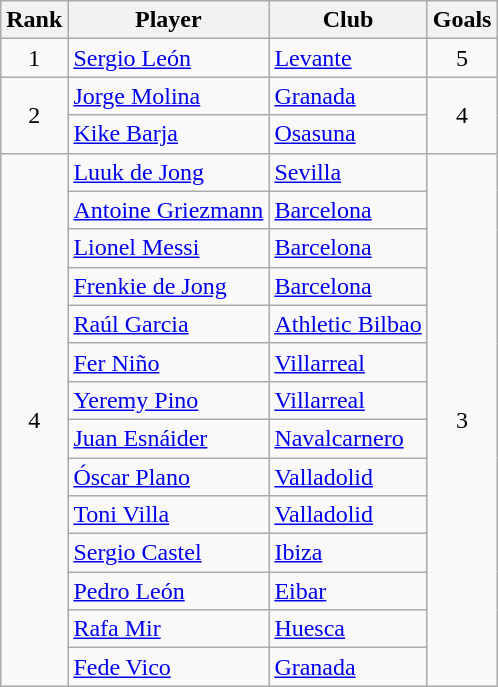<table class="wikitable" style="text-align:center">
<tr>
<th>Rank</th>
<th>Player</th>
<th>Club</th>
<th>Goals</th>
</tr>
<tr>
<td>1</td>
<td align="left"> <a href='#'>Sergio León</a></td>
<td align="left"><a href='#'>Levante</a></td>
<td>5</td>
</tr>
<tr>
<td rowspan=2>2</td>
<td align="left"> <a href='#'>Jorge Molina</a></td>
<td align="left"><a href='#'>Granada</a></td>
<td rowspan=2>4</td>
</tr>
<tr>
<td align="left"> <a href='#'>Kike Barja</a></td>
<td align="left"><a href='#'>Osasuna</a></td>
</tr>
<tr>
<td rowspan=14>4</td>
<td align="left"> <a href='#'>Luuk de Jong</a></td>
<td align="left"><a href='#'>Sevilla</a></td>
<td rowspan=14>3</td>
</tr>
<tr>
<td align="left"> <a href='#'>Antoine Griezmann</a></td>
<td align="left"><a href='#'>Barcelona</a></td>
</tr>
<tr>
<td align="left"> <a href='#'>Lionel Messi</a></td>
<td align="left"><a href='#'>Barcelona</a></td>
</tr>
<tr>
<td align="left"> <a href='#'>Frenkie de Jong</a></td>
<td align="left"><a href='#'>Barcelona</a></td>
</tr>
<tr>
<td align="left"> <a href='#'>Raúl Garcia</a></td>
<td align="left"><a href='#'>Athletic Bilbao</a></td>
</tr>
<tr>
<td align="left"> <a href='#'>Fer Niño</a></td>
<td align="left"><a href='#'>Villarreal</a></td>
</tr>
<tr>
<td align="left"> <a href='#'>Yeremy Pino</a></td>
<td align="left"><a href='#'>Villarreal</a></td>
</tr>
<tr>
<td align="left"> <a href='#'>Juan Esnáider</a></td>
<td align="left"><a href='#'>Navalcarnero</a></td>
</tr>
<tr>
<td align="left"> <a href='#'>Óscar Plano</a></td>
<td align="left"><a href='#'>Valladolid</a></td>
</tr>
<tr>
<td align="left"> <a href='#'>Toni Villa</a></td>
<td align="left"><a href='#'>Valladolid</a></td>
</tr>
<tr>
<td align="left"> <a href='#'>Sergio Castel</a></td>
<td align="left"><a href='#'>Ibiza</a></td>
</tr>
<tr>
<td align="left"> <a href='#'>Pedro León</a></td>
<td align="left"><a href='#'>Eibar</a></td>
</tr>
<tr>
<td align="left"> <a href='#'>Rafa Mir</a></td>
<td align="left"><a href='#'>Huesca</a></td>
</tr>
<tr>
<td align="left"> <a href='#'>Fede Vico</a></td>
<td align="left"><a href='#'>Granada</a></td>
</tr>
</table>
